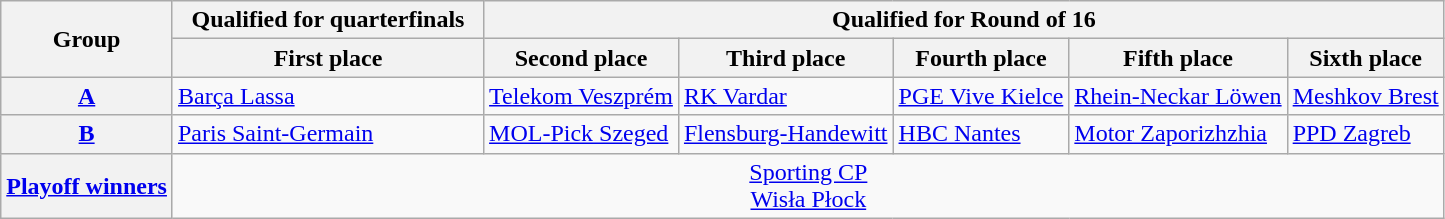<table class=wikitable>
<tr>
<th rowspan=2>Group</th>
<th width=200>Qualified for quarterfinals</th>
<th width=200 colspan=6>Qualified for Round of 16</th>
</tr>
<tr>
<th>First place</th>
<th>Second place</th>
<th>Third place</th>
<th>Fourth place</th>
<th>Fifth place</th>
<th>Sixth place</th>
</tr>
<tr>
<th><a href='#'>A</a></th>
<td> <a href='#'>Barça Lassa</a></td>
<td> <a href='#'>Telekom Veszprém</a></td>
<td> <a href='#'>RK Vardar</a></td>
<td> <a href='#'>PGE Vive Kielce</a></td>
<td> <a href='#'>Rhein-Neckar Löwen</a></td>
<td> <a href='#'>Meshkov Brest</a></td>
</tr>
<tr>
<th><a href='#'>B</a></th>
<td> <a href='#'>Paris Saint-Germain</a></td>
<td> <a href='#'>MOL-Pick Szeged</a></td>
<td> <a href='#'>Flensburg-Handewitt</a></td>
<td> <a href='#'>HBC Nantes</a></td>
<td> <a href='#'>Motor Zaporizhzhia</a></td>
<td> <a href='#'>PPD Zagreb</a></td>
</tr>
<tr>
<th><a href='#'>Playoff winners</a></th>
<td colspan=7 align=center> <a href='#'>Sporting CP</a><br> <a href='#'>Wisła Płock</a></td>
</tr>
</table>
